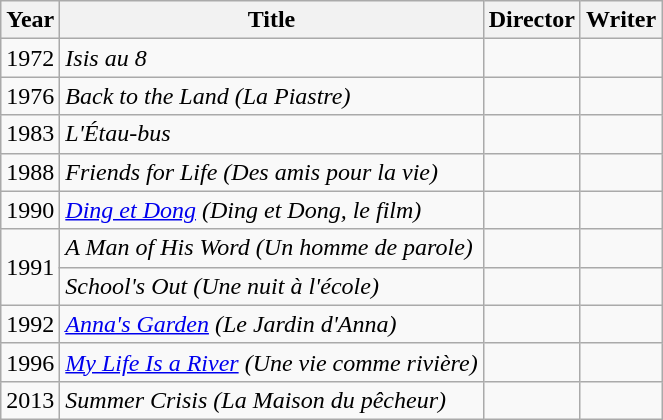<table class="wikitable">
<tr>
<th>Year</th>
<th>Title</th>
<th>Director</th>
<th>Writer</th>
</tr>
<tr>
<td>1972</td>
<td><em>Isis au 8</em></td>
<td></td>
<td></td>
</tr>
<tr>
<td>1976</td>
<td><em>Back to the Land (La Piastre)</em></td>
<td></td>
<td></td>
</tr>
<tr>
<td>1983</td>
<td><em>L'Étau-bus</em></td>
<td></td>
<td></td>
</tr>
<tr>
<td>1988</td>
<td><em>Friends for Life (Des amis pour la vie)</em></td>
<td></td>
<td></td>
</tr>
<tr>
<td>1990</td>
<td><em><a href='#'>Ding et Dong</a> (Ding et Dong, le film)</em></td>
<td></td>
<td></td>
</tr>
<tr>
<td rowspan=2>1991</td>
<td><em>A Man of His Word (Un homme de parole)</em></td>
<td></td>
<td></td>
</tr>
<tr>
<td><em>School's Out (Une nuit à l'école)</em></td>
<td></td>
<td></td>
</tr>
<tr>
<td>1992</td>
<td><em><a href='#'>Anna's Garden</a> (Le Jardin d'Anna)</em></td>
<td></td>
<td></td>
</tr>
<tr>
<td>1996</td>
<td><em><a href='#'>My Life Is a River</a> (Une vie comme rivière)</em></td>
<td></td>
<td></td>
</tr>
<tr>
<td>2013</td>
<td><em>Summer Crisis (La Maison du pêcheur)</em></td>
<td></td>
<td></td>
</tr>
</table>
